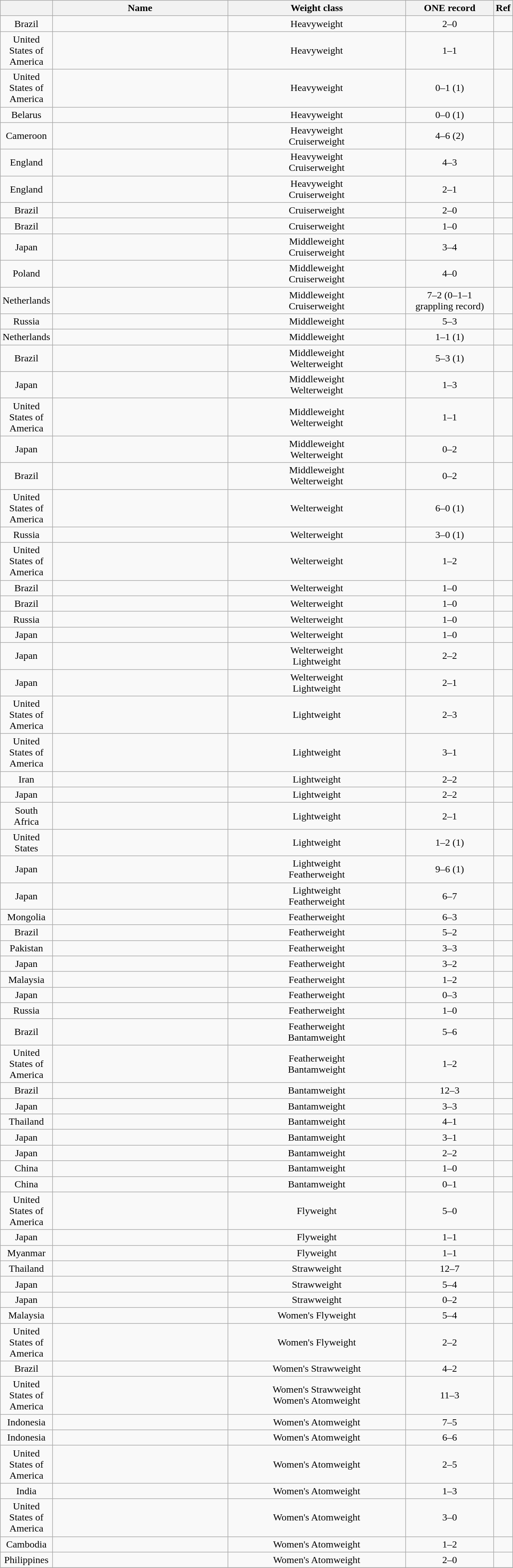<table class="wikitable sortable" width="66%" style="text-align:center;">
<tr>
<th width=8%></th>
<th width=37%>Name</th>
<th width=37%>Weight class</th>
<th width=20%>ONE record</th>
<th width=20%>Ref</th>
</tr>
<tr style="display:none;">
<td>!a</td>
<td>!a</td>
<td>!a</td>
<td>-9999</td>
</tr>
<tr>
<td><span>Brazil</span></td>
<td></td>
<td>Heavyweight</td>
<td>2–0</td>
<td></td>
</tr>
<tr>
<td><span>United States of America</span></td>
<td></td>
<td>Heavyweight</td>
<td>1–1</td>
<td></td>
</tr>
<tr>
<td><span>United States of America</span></td>
<td></td>
<td>Heavyweight</td>
<td>0–1 (1)</td>
<td></td>
</tr>
<tr>
<td><span>Belarus</span></td>
<td></td>
<td>Heavyweight</td>
<td>0–0 (1)</td>
<td></td>
</tr>
<tr>
<td><span>Cameroon</span></td>
<td></td>
<td>Heavyweight<br>Cruiserweight</td>
<td>4–6 (2)</td>
<td></td>
</tr>
<tr>
<td><span>England</span></td>
<td></td>
<td>Heavyweight<br>Cruiserweight</td>
<td>4–3</td>
<td></td>
</tr>
<tr>
<td><span>England</span></td>
<td></td>
<td>Heavyweight<br>Cruiserweight</td>
<td>2–1</td>
<td></td>
</tr>
<tr>
<td><span>Brazil</span></td>
<td></td>
<td>Cruiserweight</td>
<td>2–0</td>
<td></td>
</tr>
<tr>
<td><span>Brazil</span></td>
<td></td>
<td>Cruiserweight</td>
<td>1–0</td>
<td></td>
</tr>
<tr>
<td><span>Japan</span></td>
<td></td>
<td>Middleweight<br>Cruiserweight</td>
<td>3–4</td>
<td></td>
</tr>
<tr>
<td><span>Poland</span></td>
<td></td>
<td>Middleweight<br>Cruiserweight</td>
<td>4–0</td>
<td></td>
</tr>
<tr>
<td><span>Netherlands</span></td>
<td></td>
<td>Middleweight<br>Cruiserweight</td>
<td>7–2 (0–1–1 grappling record)</td>
<td></td>
</tr>
<tr>
<td><span>Russia</span></td>
<td></td>
<td>Middleweight</td>
<td>5–3</td>
<td></td>
</tr>
<tr>
<td><span>Netherlands</span></td>
<td></td>
<td>Middleweight</td>
<td>1–1 (1)</td>
<td></td>
</tr>
<tr>
<td><span>Brazil</span></td>
<td></td>
<td>Middleweight<br>Welterweight</td>
<td>5–3 (1)</td>
<td></td>
</tr>
<tr>
<td><span>Japan</span></td>
<td></td>
<td>Middleweight<br>Welterweight</td>
<td>1–3</td>
<td></td>
</tr>
<tr>
<td><span>United States of America</span></td>
<td></td>
<td>Middleweight<br>Welterweight</td>
<td>1–1</td>
<td></td>
</tr>
<tr>
<td><span>Japan</span></td>
<td></td>
<td>Middleweight<br>Welterweight</td>
<td>0–2</td>
<td></td>
</tr>
<tr>
<td><span>Brazil</span></td>
<td></td>
<td>Middleweight<br>Welterweight</td>
<td>0–2</td>
<td></td>
</tr>
<tr>
<td><span>United States of America</span></td>
<td></td>
<td>Welterweight</td>
<td>6–0 (1)</td>
<td></td>
</tr>
<tr>
<td><span>Russia</span></td>
<td></td>
<td>Welterweight</td>
<td>3–0 (1)</td>
<td></td>
</tr>
<tr>
<td><span>United States of America</span></td>
<td></td>
<td>Welterweight</td>
<td>1–2</td>
<td></td>
</tr>
<tr>
<td><span>Brazil</span></td>
<td></td>
<td>Welterweight</td>
<td>1–0</td>
<td></td>
</tr>
<tr>
<td><span>Brazil</span></td>
<td></td>
<td>Welterweight</td>
<td>1–0</td>
<td></td>
</tr>
<tr>
<td><span>Russia</span></td>
<td></td>
<td>Welterweight</td>
<td>1–0</td>
<td></td>
</tr>
<tr>
<td><span>Japan</span></td>
<td></td>
<td>Welterweight</td>
<td>1–0</td>
<td></td>
</tr>
<tr>
<td><span>Japan</span></td>
<td></td>
<td>Welterweight<br>Lightweight</td>
<td>2–2</td>
<td></td>
</tr>
<tr>
<td><span>Japan</span></td>
<td></td>
<td>Welterweight<br>Lightweight</td>
<td>2–1</td>
<td></td>
</tr>
<tr>
<td><span>United States of America</span></td>
<td></td>
<td>Lightweight</td>
<td>2–3</td>
<td></td>
</tr>
<tr>
<td><span>United States of America</span></td>
<td></td>
<td>Lightweight</td>
<td>3–1</td>
<td></td>
</tr>
<tr>
<td><span>Iran</span></td>
<td></td>
<td>Lightweight</td>
<td>2–2</td>
<td></td>
</tr>
<tr>
<td><span>Japan</span></td>
<td></td>
<td>Lightweight</td>
<td>2–2</td>
<td></td>
</tr>
<tr>
<td><span>South Africa</span></td>
<td></td>
<td>Lightweight</td>
<td>2–1</td>
<td></td>
</tr>
<tr>
<td><span>United States </span></td>
<td></td>
<td>Lightweight</td>
<td>1–2 (1)</td>
<td></td>
</tr>
<tr>
<td><span>Japan</span></td>
<td></td>
<td>Lightweight<br>Featherweight</td>
<td>9–6 (1)</td>
<td></td>
</tr>
<tr>
<td><span>Japan</span></td>
<td></td>
<td>Lightweight<br>Featherweight</td>
<td>6–7</td>
<td></td>
</tr>
<tr>
<td><span>Mongolia</span></td>
<td></td>
<td>Featherweight</td>
<td>6–3</td>
<td></td>
</tr>
<tr>
<td><span>Brazil</span></td>
<td></td>
<td>Featherweight</td>
<td>5–2</td>
<td></td>
</tr>
<tr>
<td><span>Pakistan</span></td>
<td></td>
<td>Featherweight</td>
<td>3–3</td>
<td></td>
</tr>
<tr>
<td><span>Japan</span></td>
<td></td>
<td>Featherweight</td>
<td>3–2</td>
<td></td>
</tr>
<tr>
<td><span>Malaysia</span></td>
<td></td>
<td>Featherweight</td>
<td>1–2</td>
<td></td>
</tr>
<tr>
<td><span>Japan</span></td>
<td></td>
<td>Featherweight</td>
<td>0–3</td>
<td></td>
</tr>
<tr>
<td><span>Russia</span></td>
<td></td>
<td>Featherweight</td>
<td>1–0</td>
<td></td>
</tr>
<tr>
<td><span>Brazil</span></td>
<td></td>
<td>Featherweight<br>Bantamweight</td>
<td>5–6</td>
<td></td>
</tr>
<tr>
<td><span>United States of America</span></td>
<td></td>
<td>Featherweight<br>Bantamweight</td>
<td>1–2</td>
<td></td>
</tr>
<tr>
<td><span>Brazil</span></td>
<td></td>
<td>Bantamweight</td>
<td>12–3</td>
<td></td>
</tr>
<tr>
<td><span>Japan</span></td>
<td></td>
<td>Bantamweight</td>
<td>3–3</td>
<td></td>
</tr>
<tr>
<td><span>Thailand</span></td>
<td></td>
<td>Bantamweight</td>
<td>4–1</td>
<td></td>
</tr>
<tr>
<td><span>Japan</span></td>
<td></td>
<td>Bantamweight</td>
<td>3–1</td>
<td></td>
</tr>
<tr>
<td><span>Japan</span></td>
<td></td>
<td>Bantamweight</td>
<td>2–2</td>
<td></td>
</tr>
<tr>
<td><span>China</span></td>
<td></td>
<td>Bantamweight</td>
<td>1–0</td>
<td></td>
</tr>
<tr>
<td><span>China</span></td>
<td></td>
<td>Bantamweight</td>
<td>0–1</td>
<td></td>
</tr>
<tr>
<td><span>United States of America</span></td>
<td></td>
<td>Flyweight</td>
<td>5–0</td>
<td></td>
</tr>
<tr>
<td><span>Japan</span></td>
<td></td>
<td>Flyweight</td>
<td>1–1</td>
<td></td>
</tr>
<tr>
<td><span>Myanmar</span></td>
<td></td>
<td>Flyweight</td>
<td>1–1</td>
<td></td>
</tr>
<tr>
<td><span>Thailand</span></td>
<td></td>
<td>Strawweight</td>
<td>12–7</td>
<td></td>
</tr>
<tr>
<td><span>Japan</span></td>
<td></td>
<td>Strawweight</td>
<td>5–4</td>
<td></td>
</tr>
<tr>
<td><span>Japan</span></td>
<td></td>
<td>Strawweight</td>
<td>0–2</td>
<td></td>
</tr>
<tr>
<td><span>Malaysia</span></td>
<td></td>
<td>Women's Flyweight</td>
<td>5–4</td>
<td></td>
</tr>
<tr>
<td><span>United States of America</span></td>
<td></td>
<td>Women's Flyweight</td>
<td>2–2</td>
<td></td>
</tr>
<tr>
<td><span>Brazil</span></td>
<td></td>
<td>Women's Strawweight</td>
<td>4–2</td>
<td></td>
</tr>
<tr>
<td><span>United States of America</span></td>
<td></td>
<td>Women's Strawweight <br> Women's Atomweight</td>
<td>11–3</td>
<td></td>
</tr>
<tr>
<td><span>Indonesia</span></td>
<td></td>
<td>Women's Atomweight</td>
<td>7–5</td>
<td></td>
</tr>
<tr>
<td><span>Indonesia</span></td>
<td></td>
<td>Women's Atomweight</td>
<td>6–6</td>
<td></td>
</tr>
<tr>
<td><span>United States of America</span></td>
<td></td>
<td>Women's Atomweight</td>
<td>2–5</td>
<td></td>
</tr>
<tr>
<td><span>India</span></td>
<td></td>
<td>Women's Atomweight</td>
<td>1–3</td>
<td></td>
</tr>
<tr>
<td><span>United States of America</span></td>
<td></td>
<td>Women's Atomweight</td>
<td>3–0</td>
<td></td>
</tr>
<tr>
<td><span>Cambodia</span></td>
<td></td>
<td>Women's Atomweight</td>
<td>1–2</td>
<td></td>
</tr>
<tr>
<td><span>Philippines</span></td>
<td></td>
<td>Women's Atomweight</td>
<td>2–0</td>
<td></td>
</tr>
<tr>
</tr>
</table>
